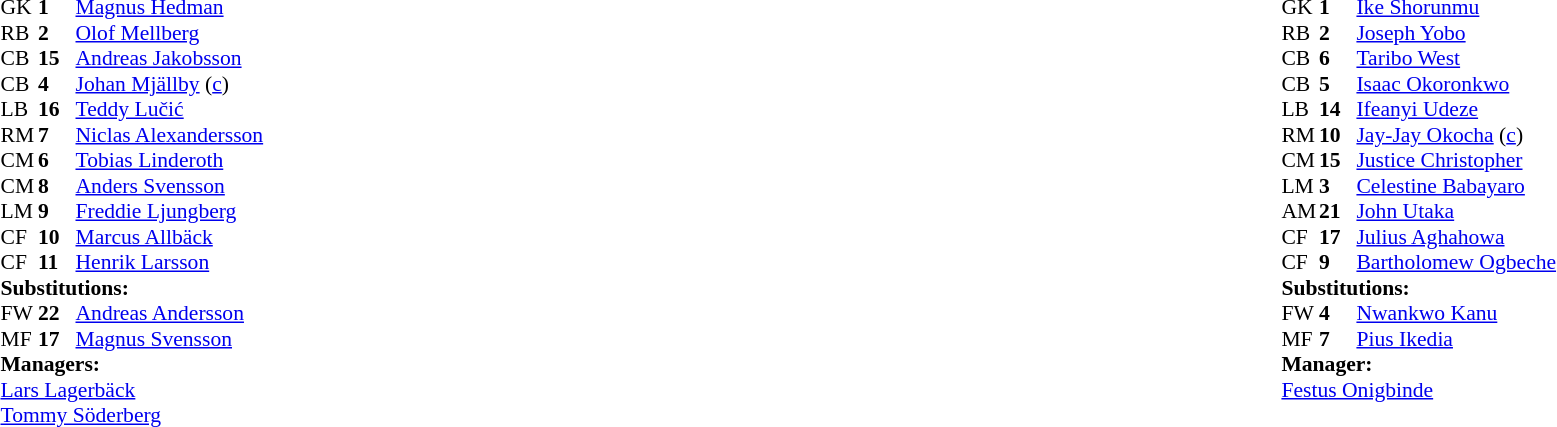<table width="100%">
<tr>
<td valign="top" width="50%"><br><table style="font-size: 90%" cellspacing="0" cellpadding="0">
<tr>
<th width="25"></th>
<th width="25"></th>
</tr>
<tr>
<td>GK</td>
<td><strong>1</strong></td>
<td><a href='#'>Magnus Hedman</a></td>
</tr>
<tr>
<td>RB</td>
<td><strong>2</strong></td>
<td><a href='#'>Olof Mellberg</a></td>
</tr>
<tr>
<td>CB</td>
<td><strong>15</strong></td>
<td><a href='#'>Andreas Jakobsson</a></td>
</tr>
<tr>
<td>CB</td>
<td><strong>4</strong></td>
<td><a href='#'>Johan Mjällby</a> (<a href='#'>c</a>)</td>
<td></td>
</tr>
<tr>
<td>LB</td>
<td><strong>16</strong></td>
<td><a href='#'>Teddy Lučić</a></td>
</tr>
<tr>
<td>RM</td>
<td><strong>7</strong></td>
<td><a href='#'>Niclas Alexandersson</a></td>
<td></td>
</tr>
<tr>
<td>CM</td>
<td><strong>6</strong></td>
<td><a href='#'>Tobias Linderoth</a></td>
</tr>
<tr>
<td>CM</td>
<td><strong>8</strong></td>
<td><a href='#'>Anders Svensson</a></td>
<td></td>
<td></td>
</tr>
<tr>
<td>LM</td>
<td><strong>9</strong></td>
<td><a href='#'>Freddie Ljungberg</a></td>
</tr>
<tr>
<td>CF</td>
<td><strong>10</strong></td>
<td><a href='#'>Marcus Allbäck</a></td>
<td></td>
<td></td>
</tr>
<tr>
<td>CF</td>
<td><strong>11</strong></td>
<td><a href='#'>Henrik Larsson</a></td>
</tr>
<tr>
<td colspan=3><strong>Substitutions:</strong></td>
</tr>
<tr>
<td>FW</td>
<td><strong>22</strong></td>
<td><a href='#'>Andreas Andersson</a></td>
<td></td>
<td></td>
</tr>
<tr>
<td>MF</td>
<td><strong>17</strong></td>
<td><a href='#'>Magnus Svensson</a></td>
<td></td>
<td></td>
</tr>
<tr>
<td colspan=3><strong>Managers:</strong></td>
</tr>
<tr>
<td colspan="4"><a href='#'>Lars Lagerbäck</a><br><a href='#'>Tommy Söderberg</a></td>
</tr>
</table>
</td>
<td valign="top"></td>
<td valign="top" width="50%"><br><table style="font-size: 90%" cellspacing="0" cellpadding="0" align=center>
<tr>
<th width="25"></th>
<th width="25"></th>
</tr>
<tr>
<td>GK</td>
<td><strong>1</strong></td>
<td><a href='#'>Ike Shorunmu</a></td>
</tr>
<tr>
<td>RB</td>
<td><strong>2</strong></td>
<td><a href='#'>Joseph Yobo</a></td>
</tr>
<tr>
<td>CB</td>
<td><strong>6</strong></td>
<td><a href='#'>Taribo West</a></td>
<td></td>
</tr>
<tr>
<td>CB</td>
<td><strong>5</strong></td>
<td><a href='#'>Isaac Okoronkwo</a></td>
</tr>
<tr>
<td>LB</td>
<td><strong>14</strong></td>
<td><a href='#'>Ifeanyi Udeze</a></td>
</tr>
<tr>
<td>RM</td>
<td><strong>10</strong></td>
<td><a href='#'>Jay-Jay Okocha</a> (<a href='#'>c</a>)</td>
</tr>
<tr>
<td>CM</td>
<td><strong>15</strong></td>
<td><a href='#'>Justice Christopher</a></td>
</tr>
<tr>
<td>LM</td>
<td><strong>3</strong></td>
<td><a href='#'>Celestine Babayaro</a></td>
<td></td>
<td></td>
</tr>
<tr>
<td>AM</td>
<td><strong>21</strong></td>
<td><a href='#'>John Utaka</a></td>
</tr>
<tr>
<td>CF</td>
<td><strong>17</strong></td>
<td><a href='#'>Julius Aghahowa</a></td>
</tr>
<tr>
<td>CF</td>
<td><strong>9</strong></td>
<td><a href='#'>Bartholomew Ogbeche</a></td>
<td></td>
<td></td>
</tr>
<tr>
<td colspan=3><strong>Substitutions:</strong></td>
</tr>
<tr>
<td>FW</td>
<td><strong>4</strong></td>
<td><a href='#'>Nwankwo Kanu</a></td>
<td></td>
<td></td>
</tr>
<tr>
<td>MF</td>
<td><strong>7</strong></td>
<td><a href='#'>Pius Ikedia</a></td>
<td></td>
<td></td>
</tr>
<tr>
<td colspan=3><strong>Manager:</strong></td>
</tr>
<tr>
<td colspan="4"><a href='#'>Festus Onigbinde</a></td>
</tr>
</table>
</td>
</tr>
</table>
